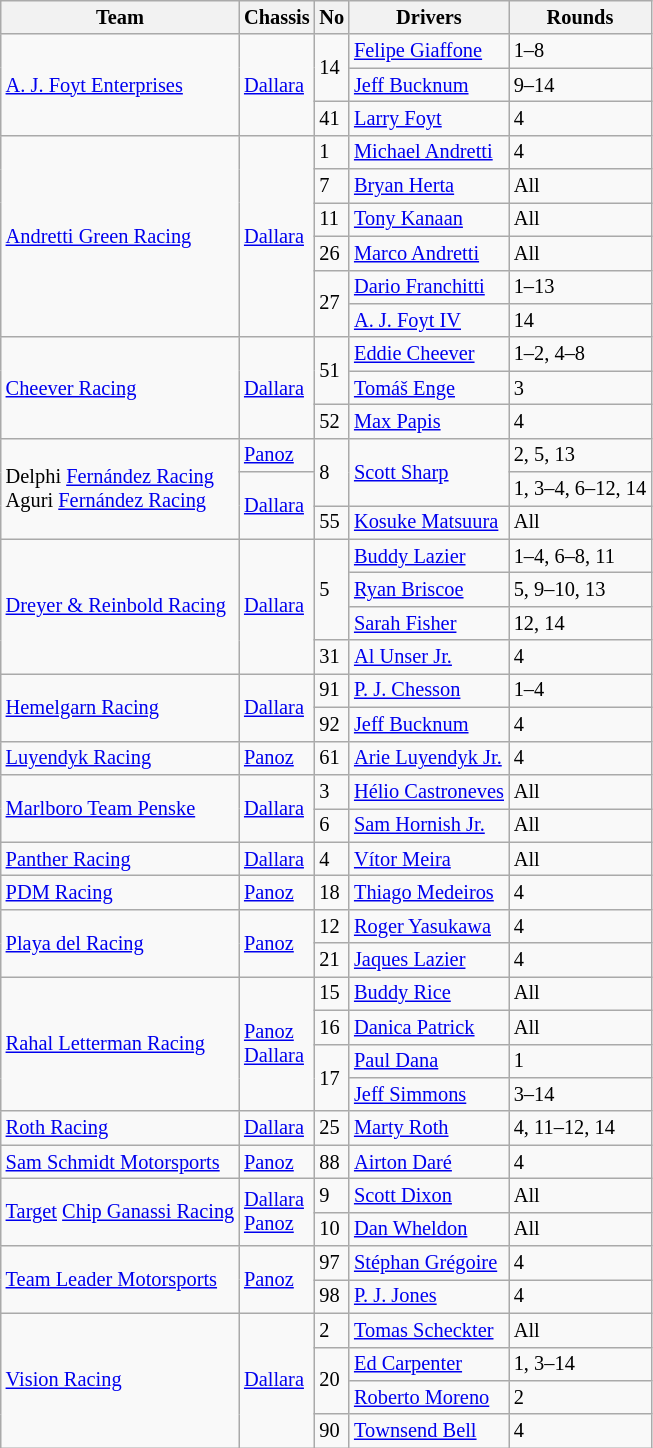<table class="wikitable" style="font-size: 85%">
<tr>
<th>Team</th>
<th>Chassis</th>
<th>No</th>
<th>Drivers</th>
<th>Rounds</th>
</tr>
<tr>
<td rowspan="3"><a href='#'>A. J. Foyt Enterprises</a></td>
<td rowspan="3"><a href='#'>Dallara</a></td>
<td rowspan="2">14</td>
<td> <a href='#'>Felipe Giaffone</a></td>
<td>1–8</td>
</tr>
<tr>
<td> <a href='#'>Jeff Bucknum</a></td>
<td>9–14</td>
</tr>
<tr>
<td>41</td>
<td> <a href='#'>Larry Foyt</a> </td>
<td>4</td>
</tr>
<tr>
<td rowspan="6"><a href='#'>Andretti Green Racing</a></td>
<td rowspan="6"><a href='#'>Dallara</a></td>
<td>1</td>
<td> <a href='#'>Michael Andretti</a></td>
<td>4</td>
</tr>
<tr>
<td>7</td>
<td> <a href='#'>Bryan Herta</a></td>
<td>All</td>
</tr>
<tr>
<td>11</td>
<td> <a href='#'>Tony Kanaan</a></td>
<td>All</td>
</tr>
<tr>
<td>26</td>
<td> <a href='#'>Marco Andretti</a> </td>
<td>All</td>
</tr>
<tr>
<td rowspan="2">27</td>
<td> <a href='#'>Dario Franchitti</a></td>
<td>1–13</td>
</tr>
<tr>
<td> <a href='#'>A. J. Foyt IV</a></td>
<td>14</td>
</tr>
<tr>
<td rowspan="3"><a href='#'>Cheever Racing</a></td>
<td rowspan="3"><a href='#'>Dallara</a></td>
<td rowspan="2">51</td>
<td> <a href='#'>Eddie Cheever</a></td>
<td>1–2, 4–8</td>
</tr>
<tr>
<td> <a href='#'>Tomáš Enge</a></td>
<td>3</td>
</tr>
<tr>
<td>52</td>
<td> <a href='#'>Max Papis</a></td>
<td>4</td>
</tr>
<tr>
<td rowspan="3">Delphi <a href='#'>Fernández Racing</a><br>Aguri <a href='#'>Fernández Racing</a></td>
<td><a href='#'>Panoz</a></td>
<td rowspan="2">8</td>
<td rowspan="2"> <a href='#'>Scott Sharp</a></td>
<td>2, 5, 13</td>
</tr>
<tr>
<td rowspan="2"><a href='#'>Dallara</a></td>
<td>1, 3–4, 6–12, 14</td>
</tr>
<tr>
<td>55</td>
<td> <a href='#'>Kosuke Matsuura</a></td>
<td>All</td>
</tr>
<tr>
<td rowspan="4"><a href='#'>Dreyer & Reinbold Racing</a></td>
<td rowspan="4"><a href='#'>Dallara</a></td>
<td rowspan="3">5</td>
<td> <a href='#'>Buddy Lazier</a></td>
<td>1–4, 6–8, 11</td>
</tr>
<tr>
<td> <a href='#'>Ryan Briscoe</a></td>
<td>5, 9–10, 13</td>
</tr>
<tr>
<td> <a href='#'>Sarah Fisher</a></td>
<td>12, 14</td>
</tr>
<tr>
<td>31</td>
<td> <a href='#'>Al Unser Jr.</a></td>
<td>4</td>
</tr>
<tr>
<td rowspan="2"><a href='#'>Hemelgarn Racing</a></td>
<td rowspan="2"><a href='#'>Dallara</a></td>
<td>91</td>
<td> <a href='#'>P. J. Chesson</a> </td>
<td>1–4</td>
</tr>
<tr>
<td>92</td>
<td> <a href='#'>Jeff Bucknum</a></td>
<td>4</td>
</tr>
<tr>
<td><a href='#'>Luyendyk Racing</a></td>
<td><a href='#'>Panoz</a></td>
<td>61</td>
<td> <a href='#'>Arie Luyendyk Jr.</a> </td>
<td>4</td>
</tr>
<tr>
<td rowspan="2"><a href='#'>Marlboro Team Penske</a></td>
<td rowspan="2"><a href='#'>Dallara</a></td>
<td>3</td>
<td> <a href='#'>Hélio Castroneves</a></td>
<td>All</td>
</tr>
<tr>
<td>6</td>
<td> <a href='#'>Sam Hornish Jr.</a></td>
<td>All</td>
</tr>
<tr>
<td><a href='#'>Panther Racing</a></td>
<td><a href='#'>Dallara</a></td>
<td>4</td>
<td> <a href='#'>Vítor Meira</a></td>
<td>All</td>
</tr>
<tr>
<td><a href='#'>PDM Racing</a></td>
<td><a href='#'>Panoz</a></td>
<td>18</td>
<td> <a href='#'>Thiago Medeiros</a> </td>
<td>4</td>
</tr>
<tr>
<td rowspan="2"><a href='#'>Playa del Racing</a></td>
<td rowspan="2"><a href='#'>Panoz</a></td>
<td>12</td>
<td> <a href='#'>Roger Yasukawa</a></td>
<td>4</td>
</tr>
<tr>
<td>21</td>
<td> <a href='#'>Jaques Lazier</a></td>
<td>4</td>
</tr>
<tr>
<td rowspan="4"><a href='#'>Rahal Letterman Racing</a></td>
<td rowspan="4"><a href='#'>Panoz</a><br><a href='#'>Dallara</a></td>
<td>15</td>
<td> <a href='#'>Buddy Rice</a></td>
<td>All</td>
</tr>
<tr>
<td>16</td>
<td> <a href='#'>Danica Patrick</a></td>
<td>All</td>
</tr>
<tr>
<td rowspan="2">17</td>
<td> <a href='#'>Paul Dana</a> </td>
<td>1</td>
</tr>
<tr>
<td> <a href='#'>Jeff Simmons</a> </td>
<td>3–14</td>
</tr>
<tr>
<td><a href='#'>Roth Racing</a></td>
<td><a href='#'>Dallara</a></td>
<td>25</td>
<td> <a href='#'>Marty Roth</a> </td>
<td>4, 11–12, 14</td>
</tr>
<tr>
<td><a href='#'>Sam Schmidt Motorsports</a></td>
<td><a href='#'>Panoz</a></td>
<td>88</td>
<td> <a href='#'>Airton Daré</a></td>
<td>4</td>
</tr>
<tr>
<td rowspan="2"><a href='#'>Target</a> <a href='#'>Chip Ganassi Racing</a></td>
<td rowspan="2"><a href='#'>Dallara</a><br><a href='#'>Panoz</a></td>
<td>9</td>
<td nowrap=""> <a href='#'>Scott Dixon</a></td>
<td>All</td>
</tr>
<tr>
<td>10</td>
<td nowrap> <a href='#'>Dan Wheldon</a></td>
<td>All</td>
</tr>
<tr>
<td rowspan="2"><a href='#'>Team Leader Motorsports</a></td>
<td rowspan="2"><a href='#'>Panoz</a></td>
<td>97</td>
<td nowrap=""> <a href='#'>Stéphan Grégoire</a></td>
<td>4</td>
</tr>
<tr>
<td>98</td>
<td nowrap> <a href='#'>P. J. Jones</a></td>
<td>4</td>
</tr>
<tr>
<td rowspan="4"><a href='#'>Vision Racing</a></td>
<td rowspan="4"><a href='#'>Dallara</a></td>
<td>2</td>
<td> <a href='#'>Tomas Scheckter</a></td>
<td>All</td>
</tr>
<tr>
<td rowspan="2">20</td>
<td> <a href='#'>Ed Carpenter</a></td>
<td>1, 3–14</td>
</tr>
<tr>
<td> <a href='#'>Roberto Moreno</a></td>
<td>2</td>
</tr>
<tr>
<td>90</td>
<td> <a href='#'>Townsend Bell</a></td>
<td>4</td>
</tr>
</table>
